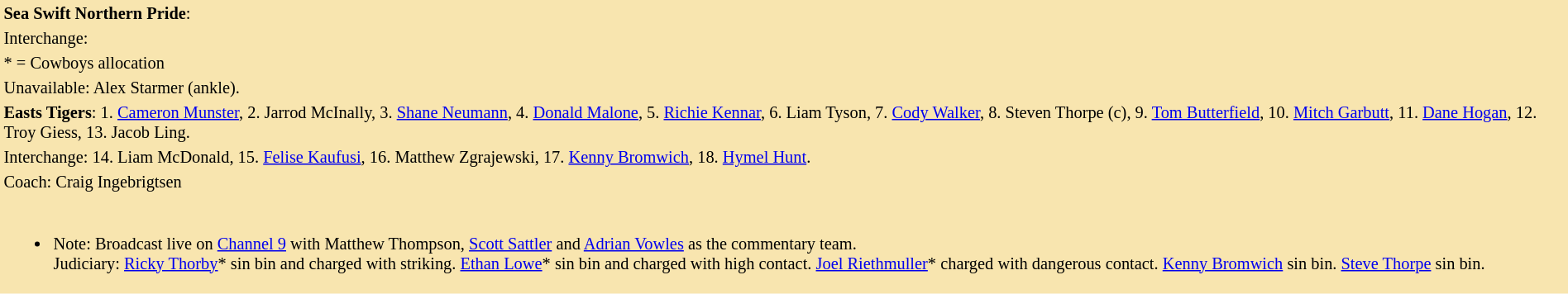<table style="background:#f8e5af; font-size:85%; width:100%;">
<tr>
<td><strong>Sea Swift Northern Pride</strong>:             </td>
</tr>
<tr>
<td>Interchange:    </td>
</tr>
<tr>
<td>* = Cowboys allocation</td>
</tr>
<tr>
<td>Unavailable: Alex Starmer (ankle).</td>
</tr>
<tr>
<td><strong>Easts Tigers</strong>:  1. <a href='#'>Cameron Munster</a>, 2. Jarrod McInally, 3. <a href='#'>Shane Neumann</a>, 4. <a href='#'>Donald Malone</a>, 5. <a href='#'>Richie Kennar</a>, 6. Liam Tyson, 7. <a href='#'>Cody Walker</a>, 8. Steven Thorpe (c), 9. <a href='#'>Tom Butterfield</a>, 10. <a href='#'>Mitch Garbutt</a>, 11. <a href='#'>Dane Hogan</a>, 12. Troy Giess, 13. Jacob Ling.</td>
</tr>
<tr>
<td>Interchange: 14. Liam McDonald, 15. <a href='#'>Felise Kaufusi</a>, 16. Matthew Zgrajewski, 17. <a href='#'>Kenny Bromwich</a>, 18. <a href='#'>Hymel Hunt</a>.</td>
</tr>
<tr>
<td>Coach: Craig Ingebrigtsen</td>
</tr>
<tr>
<td><br><ul><li>Note: Broadcast live on <a href='#'>Channel 9</a> with Matthew Thompson, <a href='#'>Scott Sattler</a> and <a href='#'>Adrian Vowles</a> as the commentary team.<br>Judiciary: <a href='#'>Ricky Thorby</a>* sin bin and charged with striking. <a href='#'>Ethan Lowe</a>* sin bin and charged with high contact. <a href='#'>Joel Riethmuller</a>* charged with dangerous contact. <a href='#'>Kenny Bromwich</a> sin bin. <a href='#'>Steve Thorpe</a> sin bin.</li></ul></td>
</tr>
</table>
